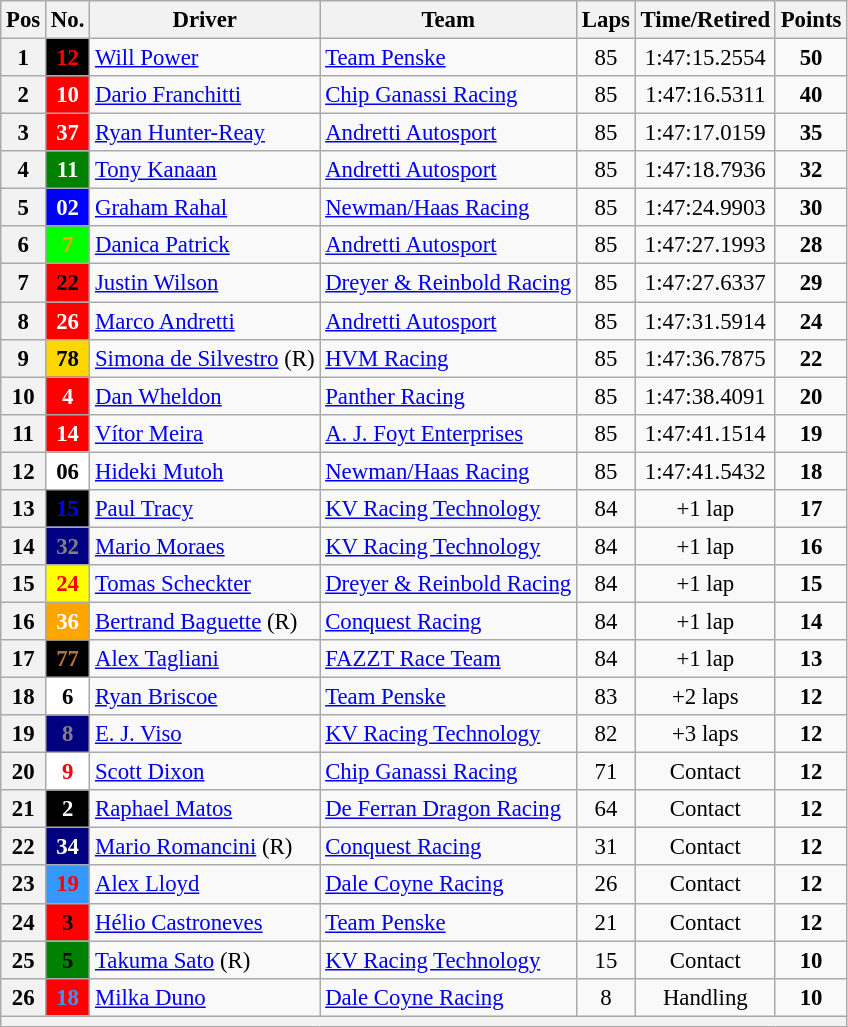<table class="wikitable" style="font-size:95%;">
<tr>
<th>Pos</th>
<th>No.</th>
<th>Driver</th>
<th>Team</th>
<th>Laps</th>
<th>Time/Retired</th>
<th>Points</th>
</tr>
<tr>
<th>1</th>
<td style="background:black; color:red;" align="center"><strong>12</strong></td>
<td> <a href='#'>Will Power</a></td>
<td><a href='#'>Team Penske</a></td>
<td align=center>85</td>
<td align=center>1:47:15.2554</td>
<td align=center><strong>50</strong></td>
</tr>
<tr>
<th>2</th>
<td style="background:red; color:white;" align="center"><strong>10</strong></td>
<td> <a href='#'>Dario Franchitti</a></td>
<td><a href='#'>Chip Ganassi Racing</a></td>
<td align=center>85</td>
<td align=center>1:47:16.5311</td>
<td align=center><strong>40</strong></td>
</tr>
<tr>
<th>3</th>
<td style="background:red; color:white;" align="center"><strong>37</strong></td>
<td> <a href='#'>Ryan Hunter-Reay</a></td>
<td><a href='#'>Andretti Autosport</a></td>
<td align=center>85</td>
<td align=center>1:47:17.0159</td>
<td align=center><strong>35</strong></td>
</tr>
<tr>
<th>4</th>
<td style="background:green; color:white;" align="center"><strong>11</strong></td>
<td> <a href='#'>Tony Kanaan</a></td>
<td><a href='#'>Andretti Autosport</a></td>
<td align=center>85</td>
<td align=center>1:47:18.7936</td>
<td align=center><strong>32</strong></td>
</tr>
<tr>
<th>5</th>
<td style="background:blue; color:white;" align="center"><strong>02</strong></td>
<td> <a href='#'>Graham Rahal</a></td>
<td><a href='#'>Newman/Haas Racing</a></td>
<td align=center>85</td>
<td align=center>1:47:24.9903</td>
<td align=center><strong>30</strong></td>
</tr>
<tr>
<th>6</th>
<td style="background:lime; color:orange;" align="center"><strong>7</strong></td>
<td> <a href='#'>Danica Patrick</a></td>
<td><a href='#'>Andretti Autosport</a></td>
<td align=center>85</td>
<td align=center>1:47:27.1993</td>
<td align=center><strong>28</strong></td>
</tr>
<tr>
<th>7</th>
<td style="background:red; color:black;" align=center><strong>22</strong></td>
<td> <a href='#'>Justin Wilson</a></td>
<td><a href='#'>Dreyer & Reinbold Racing</a></td>
<td align=center>85</td>
<td align=center>1:47:27.6337</td>
<td align=center><strong>29</strong></td>
</tr>
<tr>
<th>8</th>
<td style="background:red; color:white;" align="center"><strong>26</strong></td>
<td> <a href='#'>Marco Andretti</a></td>
<td><a href='#'>Andretti Autosport</a></td>
<td align=center>85</td>
<td align=center>1:47:31.5914</td>
<td align=center><strong>24</strong></td>
</tr>
<tr>
<th>9</th>
<td style="background:gold; color:black;" align=center><strong>78</strong></td>
<td> <a href='#'>Simona de Silvestro</a> (R)</td>
<td><a href='#'>HVM Racing</a></td>
<td align=center>85</td>
<td align=center>1:47:36.7875</td>
<td align=center><strong>22</strong></td>
</tr>
<tr>
<th>10</th>
<td style="background:red; color:white;" align="center"><strong>4</strong></td>
<td> <a href='#'>Dan Wheldon</a></td>
<td><a href='#'>Panther Racing</a></td>
<td align=center>85</td>
<td align=center>1:47:38.4091</td>
<td align=center><strong>20</strong></td>
</tr>
<tr>
<th>11</th>
<td style="background:red; color:white;" align=center><strong>14</strong></td>
<td> <a href='#'>Vítor Meira</a></td>
<td><a href='#'>A. J. Foyt Enterprises</a></td>
<td align=center>85</td>
<td align=center>1:47:41.1514</td>
<td align=center><strong>19</strong></td>
</tr>
<tr>
<th>12</th>
<td style="background:white; color:black;" align="center"><strong>06</strong></td>
<td> <a href='#'>Hideki Mutoh</a></td>
<td><a href='#'>Newman/Haas Racing</a></td>
<td align=center>85</td>
<td align=center>1:47:41.5432</td>
<td align=center><strong>18</strong></td>
</tr>
<tr>
<th>13</th>
<td style="background:black; color:blue;" align=center><strong>15</strong></td>
<td> <a href='#'>Paul Tracy</a></td>
<td><a href='#'>KV Racing Technology</a></td>
<td align=center>84</td>
<td align=center>+1 lap</td>
<td align=center><strong>17</strong></td>
</tr>
<tr>
<th>14</th>
<td style="background:navy; color:gray;" align=center><strong>32</strong></td>
<td> <a href='#'>Mario Moraes</a></td>
<td><a href='#'>KV Racing Technology</a></td>
<td align=center>84</td>
<td align=center>+1 lap</td>
<td align=center><strong>16</strong></td>
</tr>
<tr>
<th>15</th>
<td style="background:yellow; color:red;" align=center><strong>24</strong></td>
<td> <a href='#'>Tomas Scheckter</a></td>
<td><a href='#'>Dreyer & Reinbold Racing</a></td>
<td align=center>84</td>
<td align=center>+1 lap</td>
<td align=center><strong>15</strong></td>
</tr>
<tr>
<th>16</th>
<td style="background:orange; color:white;" align="center"><strong>36</strong></td>
<td> <a href='#'>Bertrand Baguette</a> (R)</td>
<td><a href='#'>Conquest Racing</a></td>
<td align=center>84</td>
<td align=center>+1 lap</td>
<td align=center><strong>14</strong></td>
</tr>
<tr>
<th>17</th>
<td style="background:black; color:#B87333;" align="center"><strong>77</strong></td>
<td> <a href='#'>Alex Tagliani</a></td>
<td><a href='#'>FAZZT Race Team</a></td>
<td align=center>84</td>
<td align=center>+1 lap</td>
<td align=center><strong>13</strong></td>
</tr>
<tr>
<th>18</th>
<td style="background:white; color:black;" align="center"><strong>6</strong></td>
<td> <a href='#'>Ryan Briscoe</a></td>
<td><a href='#'>Team Penske</a></td>
<td align=center>83</td>
<td align=center>+2 laps</td>
<td align=center><strong>12</strong></td>
</tr>
<tr>
<th>19</th>
<td style="background:navy; color:gray;" align=center><strong>8</strong></td>
<td> <a href='#'>E. J. Viso</a></td>
<td><a href='#'>KV Racing Technology</a></td>
<td align=center>82</td>
<td align=center>+3 laps</td>
<td align=center><strong>12</strong></td>
</tr>
<tr>
<th>20</th>
<td style="background:white; color:red;" align="center"><strong>9</strong></td>
<td> <a href='#'>Scott Dixon</a></td>
<td><a href='#'>Chip Ganassi Racing</a></td>
<td align=center>71</td>
<td align=center>Contact</td>
<td align=center><strong>12</strong></td>
</tr>
<tr>
<th>21</th>
<td style="background:black; color:white;" align=center><strong>2</strong></td>
<td> <a href='#'>Raphael Matos</a></td>
<td><a href='#'>De Ferran Dragon Racing</a></td>
<td align=center>64</td>
<td align=center>Contact</td>
<td align=center><strong>12</strong></td>
</tr>
<tr>
<th>22</th>
<td style="background:navy; color:white;" align="center"><strong>34</strong></td>
<td> <a href='#'>Mario Romancini</a> (R)</td>
<td><a href='#'>Conquest Racing</a></td>
<td align=center>31</td>
<td align=center>Contact</td>
<td align=center><strong>12</strong></td>
</tr>
<tr>
<th>23</th>
<td style="background:#3399FF; color:red;" align="center"><strong>19</strong></td>
<td> <a href='#'>Alex Lloyd</a></td>
<td><a href='#'>Dale Coyne Racing</a></td>
<td align=center>26</td>
<td align=center>Contact</td>
<td align=center><strong>12</strong></td>
</tr>
<tr>
<th>24</th>
<td style="background:red; color:black;" align="center"><strong>3</strong></td>
<td> <a href='#'>Hélio Castroneves</a></td>
<td><a href='#'>Team Penske</a></td>
<td align=center>21</td>
<td align=center>Contact</td>
<td align=center><strong>12</strong></td>
</tr>
<tr>
<th>25</th>
<td style="background:green; color:black;" align=center><strong>5</strong></td>
<td> <a href='#'>Takuma Sato</a> (R)</td>
<td><a href='#'>KV Racing Technology</a></td>
<td align=center>15</td>
<td align=center>Contact</td>
<td align=center><strong>10</strong></td>
</tr>
<tr>
<th>26</th>
<td style="background:red; color:#3399FF;" align="center"><strong>18</strong></td>
<td> <a href='#'>Milka Duno</a></td>
<td><a href='#'>Dale Coyne Racing</a></td>
<td align=center>8</td>
<td align=center>Handling</td>
<td align=center><strong>10</strong></td>
</tr>
<tr>
<th colspan=9></th>
</tr>
</table>
